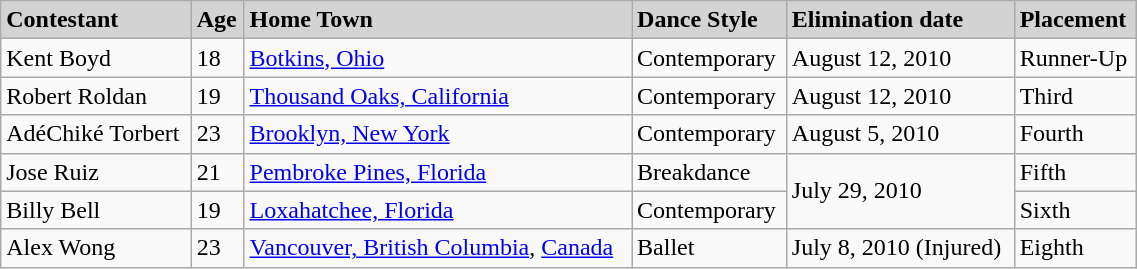<table class="wikitable" style="width:60%;">
<tr style="background:lightgrey;">
<td><strong>Contestant</strong></td>
<td><strong>Age</strong></td>
<td><strong>Home Town</strong></td>
<td><strong>Dance Style</strong></td>
<td><strong>Elimination date</strong></td>
<td><strong>Placement</strong></td>
</tr>
<tr>
<td>Kent Boyd</td>
<td>18</td>
<td><a href='#'>Botkins, Ohio</a></td>
<td>Contemporary</td>
<td>August 12, 2010</td>
<td>Runner-Up</td>
</tr>
<tr>
<td>Robert Roldan</td>
<td>19</td>
<td><a href='#'>Thousand Oaks, California</a></td>
<td>Contemporary</td>
<td>August 12, 2010</td>
<td>Third</td>
</tr>
<tr>
<td>AdéChiké Torbert</td>
<td>23</td>
<td><a href='#'>Brooklyn, New York</a></td>
<td>Contemporary</td>
<td>August 5, 2010</td>
<td>Fourth</td>
</tr>
<tr>
<td>Jose Ruiz</td>
<td>21</td>
<td><a href='#'>Pembroke Pines, Florida</a></td>
<td>Breakdance</td>
<td rowspan="2">July 29, 2010</td>
<td>Fifth</td>
</tr>
<tr>
<td>Billy Bell</td>
<td>19</td>
<td><a href='#'>Loxahatchee, Florida</a></td>
<td>Contemporary</td>
<td>Sixth</td>
</tr>
<tr>
<td>Alex Wong</td>
<td>23</td>
<td><a href='#'>Vancouver, British Columbia</a>, <a href='#'>Canada</a></td>
<td>Ballet</td>
<td>July 8, 2010 (Injured)</td>
<td>Eighth</td>
</tr>
</table>
